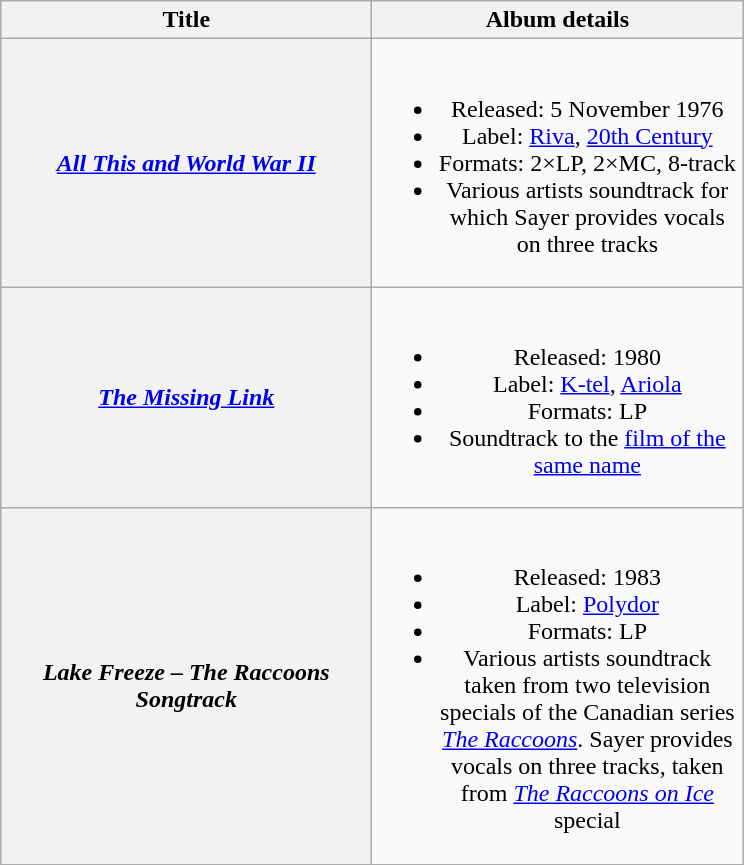<table class="wikitable plainrowheaders" style="text-align:center;">
<tr>
<th scope="col" style="width:15em;">Title</th>
<th scope="col" style="width:15em;">Album details</th>
</tr>
<tr>
<th scope="row"><em><a href='#'>All This and World War II</a></em></th>
<td><br><ul><li>Released: 5 November 1976</li><li>Label: <a href='#'>Riva</a>, <a href='#'>20th Century</a></li><li>Formats: 2×LP, 2×MC, 8-track</li><li>Various artists soundtrack for which Sayer provides vocals on three tracks</li></ul></td>
</tr>
<tr>
<th scope="row"><em><a href='#'>The Missing Link</a></em></th>
<td><br><ul><li>Released: 1980</li><li>Label: <a href='#'>K-tel</a>, <a href='#'>Ariola</a></li><li>Formats: LP</li><li>Soundtrack to the <a href='#'>film of the same name</a></li></ul></td>
</tr>
<tr>
<th scope="row"><em>Lake Freeze – The Raccoons Songtrack</em></th>
<td><br><ul><li>Released: 1983</li><li>Label: <a href='#'>Polydor</a></li><li>Formats: LP</li><li>Various artists soundtrack taken from two television specials of the Canadian series <em><a href='#'>The Raccoons</a></em>. Sayer provides vocals on three tracks, taken from <em><a href='#'>The Raccoons on Ice</a></em> special</li></ul></td>
</tr>
</table>
